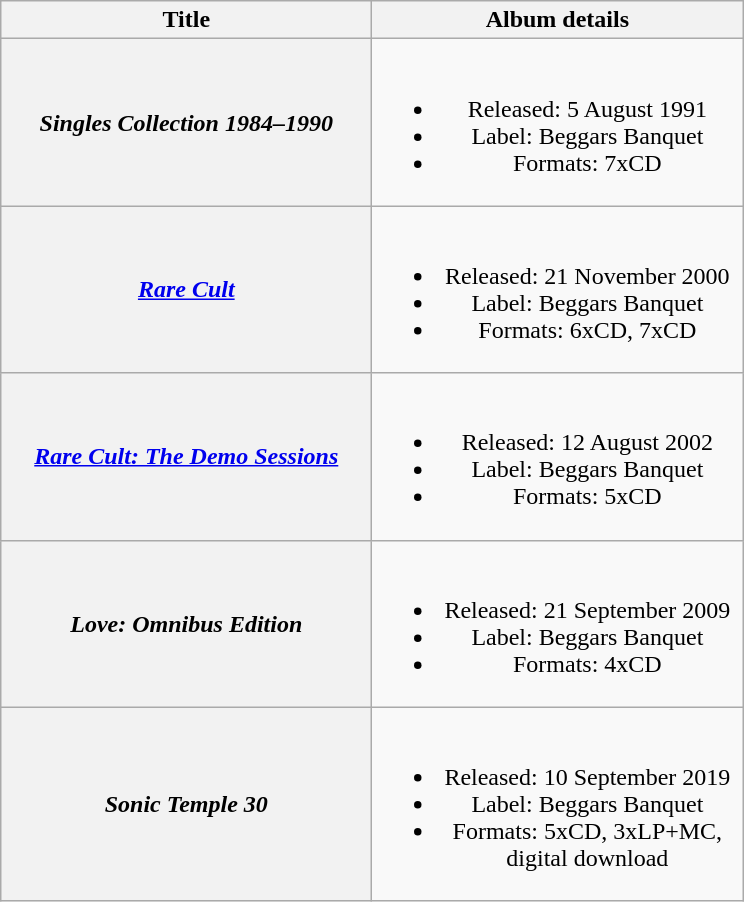<table class="wikitable plainrowheaders" style="text-align:center;">
<tr>
<th scope="col" style="width:15em;">Title</th>
<th scope="col" style="width:15em;">Album details</th>
</tr>
<tr>
<th scope="row"><em>Singles Collection 1984–1990</em> </th>
<td><br><ul><li>Released: 5 August 1991</li><li>Label: Beggars Banquet</li><li>Formats: 7xCD</li></ul></td>
</tr>
<tr>
<th scope="row"><em><a href='#'>Rare Cult</a></em> </th>
<td><br><ul><li>Released: 21 November 2000</li><li>Label: Beggars Banquet</li><li>Formats: 6xCD, 7xCD</li></ul></td>
</tr>
<tr>
<th scope="row"><em><a href='#'>Rare Cult: The Demo Sessions</a></em> </th>
<td><br><ul><li>Released: 12 August 2002</li><li>Label: Beggars Banquet</li><li>Formats: 5xCD</li></ul></td>
</tr>
<tr>
<th scope="row"><em>Love: Omnibus Edition</em></th>
<td><br><ul><li>Released: 21 September 2009</li><li>Label: Beggars Banquet</li><li>Formats: 4xCD</li></ul></td>
</tr>
<tr>
<th scope="row"><em>Sonic Temple 30</em></th>
<td><br><ul><li>Released: 10 September 2019</li><li>Label: Beggars Banquet</li><li>Formats: 5xCD, 3xLP+MC, digital download</li></ul></td>
</tr>
</table>
